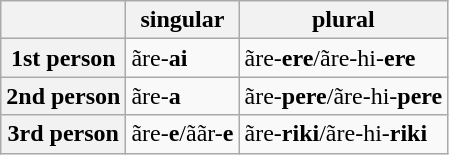<table class="wikitable">
<tr>
<th></th>
<th>singular</th>
<th>plural</th>
</tr>
<tr>
<th>1st person</th>
<td>ãre-<strong>ai</strong></td>
<td>ãre-<strong>ere</strong>/ãre-hi-<strong>ere</strong></td>
</tr>
<tr>
<th>2nd person</th>
<td>ãre-<strong>a</strong></td>
<td>ãre-<strong>pere</strong>/ãre-hi-<strong>pere</strong></td>
</tr>
<tr>
<th>3rd person</th>
<td>ãre-<strong>e</strong>/ããr-<strong>e</strong></td>
<td>ãre-<strong>riki</strong>/ãre-hi-<strong>riki</strong></td>
</tr>
</table>
